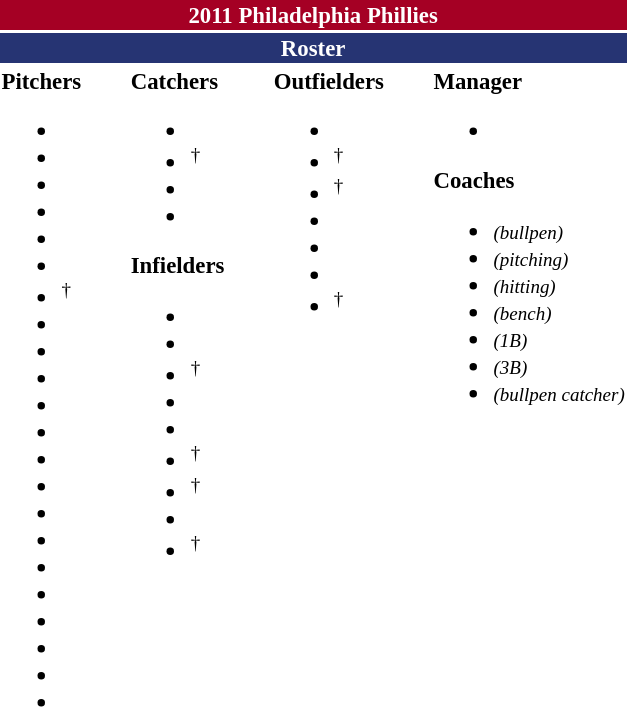<table class="toccolours" style="font-size: 95%;">
<tr>
<th colspan="10" style="background-color: #A50024; color: #FFFFFF; text-align: center;">2011 Philadelphia Phillies</th>
</tr>
<tr>
<td colspan="7" style="background-color: #263473; color: white; text-align: center;"><strong>Roster</strong></td>
</tr>
<tr>
<td valign="top"><strong>Pitchers</strong><br><ul><li></li><li></li><li></li><li></li><li></li><li></li><li><sup>†</sup></li><li></li><li></li><li></li><li></li><li></li><li></li><li></li><li></li><li></li><li></li><li></li><li></li><li></li><li></li><li></li></ul></td>
<td width="25px"></td>
<td valign="top"><strong>Catchers</strong><br><ul><li></li><li><sup>†</sup></li><li></li><li></li></ul><strong>Infielders</strong><ul><li></li><li></li><li><sup>†</sup></li><li></li><li></li><li><sup>†</sup></li><li><sup>†</sup></li><li></li><li><sup>†</sup></li></ul></td>
<td width="25px"></td>
<td valign="top"><strong>Outfielders</strong><br><ul><li></li><li><sup>†</sup></li><li><sup>†</sup></li><li></li><li></li><li></li><li><sup>†</sup></li></ul></td>
<td width="25px"></td>
<td valign="top"><strong>Manager</strong><br><ul><li></li></ul><strong>Coaches</strong><ul><li> <small><em>(bullpen)</em></small></li><li> <small><em>(pitching)</em></small></li><li> <small><em>(hitting)</em></small></li><li> <small><em>(bench)</em></small></li><li>  <small><em>(1B)</em></small></li><li> <small><em>(3B)</em></small></li><li> <small><em>(bullpen catcher)</em></small></li></ul></td>
</tr>
<tr>
</tr>
</table>
